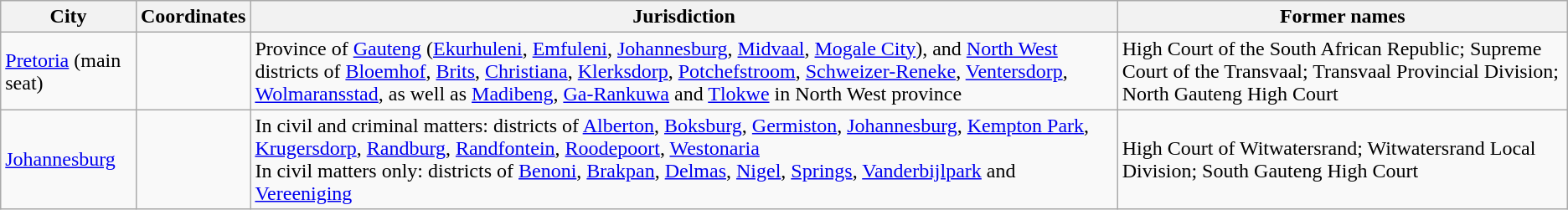<table class=wikitable>
<tr>
<th>City</th>
<th>Coordinates</th>
<th>Jurisdiction</th>
<th>Former names</th>
</tr>
<tr>
<td><a href='#'>Pretoria</a> (main seat)</td>
<td></td>
<td>Province of <a href='#'>Gauteng</a> (<a href='#'>Ekurhuleni</a>, <a href='#'>Emfuleni</a>, <a href='#'>Johannesburg</a>, <a href='#'>Midvaal</a>, <a href='#'>Mogale City</a>), and <a href='#'>North West</a> districts of <a href='#'>Bloemhof</a>, <a href='#'>Brits</a>, <a href='#'>Christiana</a>, <a href='#'>Klerksdorp</a>, <a href='#'>Potchefstroom</a>, <a href='#'>Schweizer-Reneke</a>, <a href='#'>Ventersdorp</a>, <a href='#'>Wolmaransstad</a>,  as well as <a href='#'>Madibeng</a>, <a href='#'>Ga-Rankuwa</a> and <a href='#'>Tlokwe</a> in North West province</td>
<td>High Court of the South African Republic; Supreme Court of the Transvaal; Transvaal Provincial Division; North Gauteng High Court</td>
</tr>
<tr>
<td><a href='#'>Johannesburg</a></td>
<td></td>
<td>In civil and criminal matters: districts of <a href='#'>Alberton</a>, <a href='#'>Boksburg</a>, <a href='#'>Germiston</a>, <a href='#'>Johannesburg</a>, <a href='#'>Kempton Park</a>, <a href='#'>Krugersdorp</a>, <a href='#'>Randburg</a>, <a href='#'>Randfontein</a>, <a href='#'>Roodepoort</a>, <a href='#'>Westonaria</a><br>In civil matters only: districts of <a href='#'>Benoni</a>, <a href='#'>Brakpan</a>, <a href='#'>Delmas</a>, <a href='#'>Nigel</a>, <a href='#'>Springs</a>, <a href='#'>Vanderbijlpark</a> and <a href='#'>Vereeniging</a></td>
<td>High Court of Witwatersrand; Witwatersrand Local Division; South Gauteng High Court</td>
</tr>
</table>
